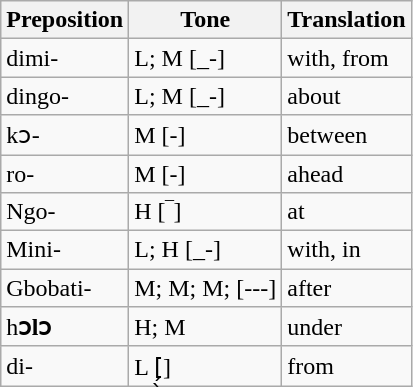<table class="wikitable">
<tr>
<th>Preposition</th>
<th>Tone</th>
<th>Translation</th>
</tr>
<tr>
<td>dimi-</td>
<td>L; M [_-]</td>
<td>with,  from</td>
</tr>
<tr>
<td>dingo-</td>
<td>L; M [_-]</td>
<td>about</td>
</tr>
<tr>
<td>kɔ-</td>
<td>M [-]</td>
<td>between</td>
</tr>
<tr>
<td>ro-</td>
<td>M [-]</td>
<td>ahead</td>
</tr>
<tr>
<td>Ngo-</td>
<td>H [‾]</td>
<td>at</td>
</tr>
<tr>
<td>Mini-</td>
<td>L; H  [_-]</td>
<td>with,  in</td>
</tr>
<tr>
<td>Gbobati-</td>
<td>M; M;  M; [---]</td>
<td>after</td>
</tr>
<tr>
<td>h<strong>ɔlɔ</strong></td>
<td>H; M</td>
<td>under</td>
</tr>
<tr>
<td>di-</td>
<td>L [̗̖]</td>
<td>from</td>
</tr>
</table>
